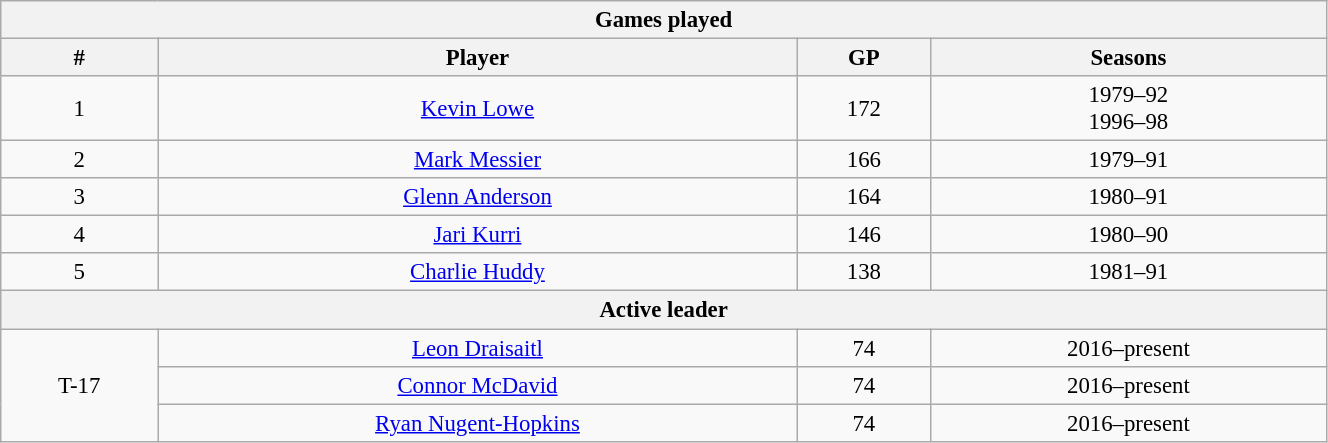<table class="wikitable" style="text-align: center; font-size: 95%" width="70%">
<tr>
<th colspan="4">Games played</th>
</tr>
<tr>
<th>#</th>
<th>Player</th>
<th>GP</th>
<th>Seasons</th>
</tr>
<tr>
<td>1</td>
<td><a href='#'>Kevin Lowe</a></td>
<td>172</td>
<td>1979–92<br>1996–98</td>
</tr>
<tr>
<td>2</td>
<td><a href='#'>Mark Messier</a></td>
<td>166</td>
<td>1979–91</td>
</tr>
<tr>
<td>3</td>
<td><a href='#'>Glenn Anderson</a></td>
<td>164</td>
<td>1980–91</td>
</tr>
<tr>
<td>4</td>
<td><a href='#'>Jari Kurri</a></td>
<td>146</td>
<td>1980–90</td>
</tr>
<tr>
<td>5</td>
<td><a href='#'>Charlie Huddy</a></td>
<td>138</td>
<td>1981–91</td>
</tr>
<tr>
<th colspan="4">Active leader</th>
</tr>
<tr>
<td rowspan="3">T-17</td>
<td><a href='#'>Leon Draisaitl</a></td>
<td>74</td>
<td>2016–present</td>
</tr>
<tr>
<td><a href='#'>Connor McDavid</a></td>
<td>74</td>
<td>2016–present</td>
</tr>
<tr>
<td><a href='#'>Ryan Nugent-Hopkins</a></td>
<td>74</td>
<td>2016–present</td>
</tr>
</table>
